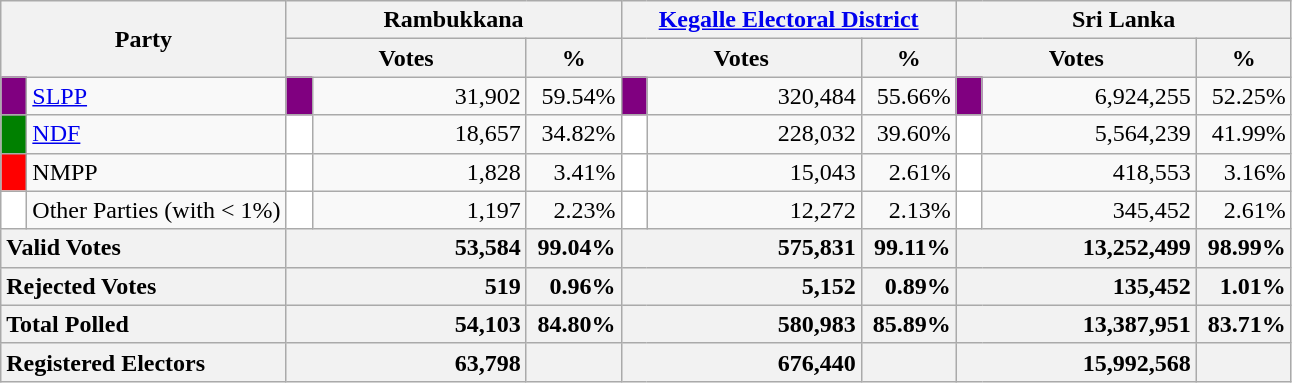<table class="wikitable">
<tr>
<th colspan="2" width="144px"rowspan="2">Party</th>
<th colspan="3" width="216px">Rambukkana</th>
<th colspan="3" width="216px"><a href='#'>Kegalle Electoral District</a></th>
<th colspan="3" width="216px">Sri Lanka</th>
</tr>
<tr>
<th colspan="2" width="144px">Votes</th>
<th>%</th>
<th colspan="2" width="144px">Votes</th>
<th>%</th>
<th colspan="2" width="144px">Votes</th>
<th>%</th>
</tr>
<tr>
<td style="background-color:purple;" width="10px"></td>
<td style="text-align:left;"><a href='#'>SLPP</a></td>
<td style="background-color:purple;" width="10px"></td>
<td style="text-align:right;">31,902</td>
<td style="text-align:right;">59.54%</td>
<td style="background-color:purple;" width="10px"></td>
<td style="text-align:right;">320,484</td>
<td style="text-align:right;">55.66%</td>
<td style="background-color:purple;" width="10px"></td>
<td style="text-align:right;">6,924,255</td>
<td style="text-align:right;">52.25%</td>
</tr>
<tr>
<td style="background-color:green;" width="10px"></td>
<td style="text-align:left;"><a href='#'>NDF</a></td>
<td style="background-color:white;" width="10px"></td>
<td style="text-align:right;">18,657</td>
<td style="text-align:right;">34.82%</td>
<td style="background-color:white;" width="10px"></td>
<td style="text-align:right;">228,032</td>
<td style="text-align:right;">39.60%</td>
<td style="background-color:white;" width="10px"></td>
<td style="text-align:right;">5,564,239</td>
<td style="text-align:right;">41.99%</td>
</tr>
<tr>
<td style="background-color:red;" width="10px"></td>
<td style="text-align:left;">NMPP</td>
<td style="background-color:white;" width="10px"></td>
<td style="text-align:right;">1,828</td>
<td style="text-align:right;">3.41%</td>
<td style="background-color:white;" width="10px"></td>
<td style="text-align:right;">15,043</td>
<td style="text-align:right;">2.61%</td>
<td style="background-color:white;" width="10px"></td>
<td style="text-align:right;">418,553</td>
<td style="text-align:right;">3.16%</td>
</tr>
<tr>
<td style="background-color:white;" width="10px"></td>
<td style="text-align:left;">Other Parties (with < 1%)</td>
<td style="background-color:white;" width="10px"></td>
<td style="text-align:right;">1,197</td>
<td style="text-align:right;">2.23%</td>
<td style="background-color:white;" width="10px"></td>
<td style="text-align:right;">12,272</td>
<td style="text-align:right;">2.13%</td>
<td style="background-color:white;" width="10px"></td>
<td style="text-align:right;">345,452</td>
<td style="text-align:right;">2.61%</td>
</tr>
<tr>
<th colspan="2" width="144px"style="text-align:left;">Valid Votes</th>
<th style="text-align:right;"colspan="2" width="144px">53,584</th>
<th style="text-align:right;">99.04%</th>
<th style="text-align:right;"colspan="2" width="144px">575,831</th>
<th style="text-align:right;">99.11%</th>
<th style="text-align:right;"colspan="2" width="144px">13,252,499</th>
<th style="text-align:right;">98.99%</th>
</tr>
<tr>
<th colspan="2" width="144px"style="text-align:left;">Rejected Votes</th>
<th style="text-align:right;"colspan="2" width="144px">519</th>
<th style="text-align:right;">0.96%</th>
<th style="text-align:right;"colspan="2" width="144px">5,152</th>
<th style="text-align:right;">0.89%</th>
<th style="text-align:right;"colspan="2" width="144px">135,452</th>
<th style="text-align:right;">1.01%</th>
</tr>
<tr>
<th colspan="2" width="144px"style="text-align:left;">Total Polled</th>
<th style="text-align:right;"colspan="2" width="144px">54,103</th>
<th style="text-align:right;">84.80%</th>
<th style="text-align:right;"colspan="2" width="144px">580,983</th>
<th style="text-align:right;">85.89%</th>
<th style="text-align:right;"colspan="2" width="144px">13,387,951</th>
<th style="text-align:right;">83.71%</th>
</tr>
<tr>
<th colspan="2" width="144px"style="text-align:left;">Registered Electors</th>
<th style="text-align:right;"colspan="2" width="144px">63,798</th>
<th></th>
<th style="text-align:right;"colspan="2" width="144px">676,440</th>
<th></th>
<th style="text-align:right;"colspan="2" width="144px">15,992,568</th>
<th></th>
</tr>
</table>
